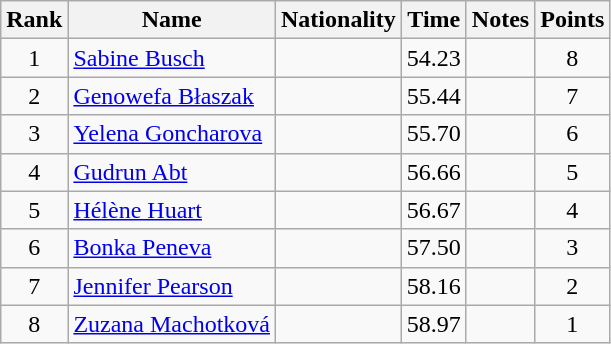<table class="wikitable sortable" style="text-align:center">
<tr>
<th>Rank</th>
<th>Name</th>
<th>Nationality</th>
<th>Time</th>
<th>Notes</th>
<th>Points</th>
</tr>
<tr>
<td>1</td>
<td align=left><a href='#'>Sabine Busch</a></td>
<td align=left></td>
<td>54.23</td>
<td></td>
<td>8</td>
</tr>
<tr>
<td>2</td>
<td align=left><a href='#'>Genowefa Błaszak</a></td>
<td align=left></td>
<td>55.44</td>
<td></td>
<td>7</td>
</tr>
<tr>
<td>3</td>
<td align=left><a href='#'>Yelena Goncharova</a></td>
<td align=left></td>
<td>55.70</td>
<td></td>
<td>6</td>
</tr>
<tr>
<td>4</td>
<td align=left><a href='#'>Gudrun Abt</a></td>
<td align=left></td>
<td>56.66</td>
<td></td>
<td>5</td>
</tr>
<tr>
<td>5</td>
<td align=left><a href='#'>Hélène Huart</a></td>
<td align=left></td>
<td>56.67</td>
<td></td>
<td>4</td>
</tr>
<tr>
<td>6</td>
<td align=left><a href='#'>Bonka Peneva</a></td>
<td align=left></td>
<td>57.50</td>
<td></td>
<td>3</td>
</tr>
<tr>
<td>7</td>
<td align=left><a href='#'>Jennifer Pearson</a></td>
<td align=left></td>
<td>58.16</td>
<td></td>
<td>2</td>
</tr>
<tr>
<td>8</td>
<td align=left><a href='#'>Zuzana Machotková</a></td>
<td align=left></td>
<td>58.97</td>
<td></td>
<td>1</td>
</tr>
</table>
